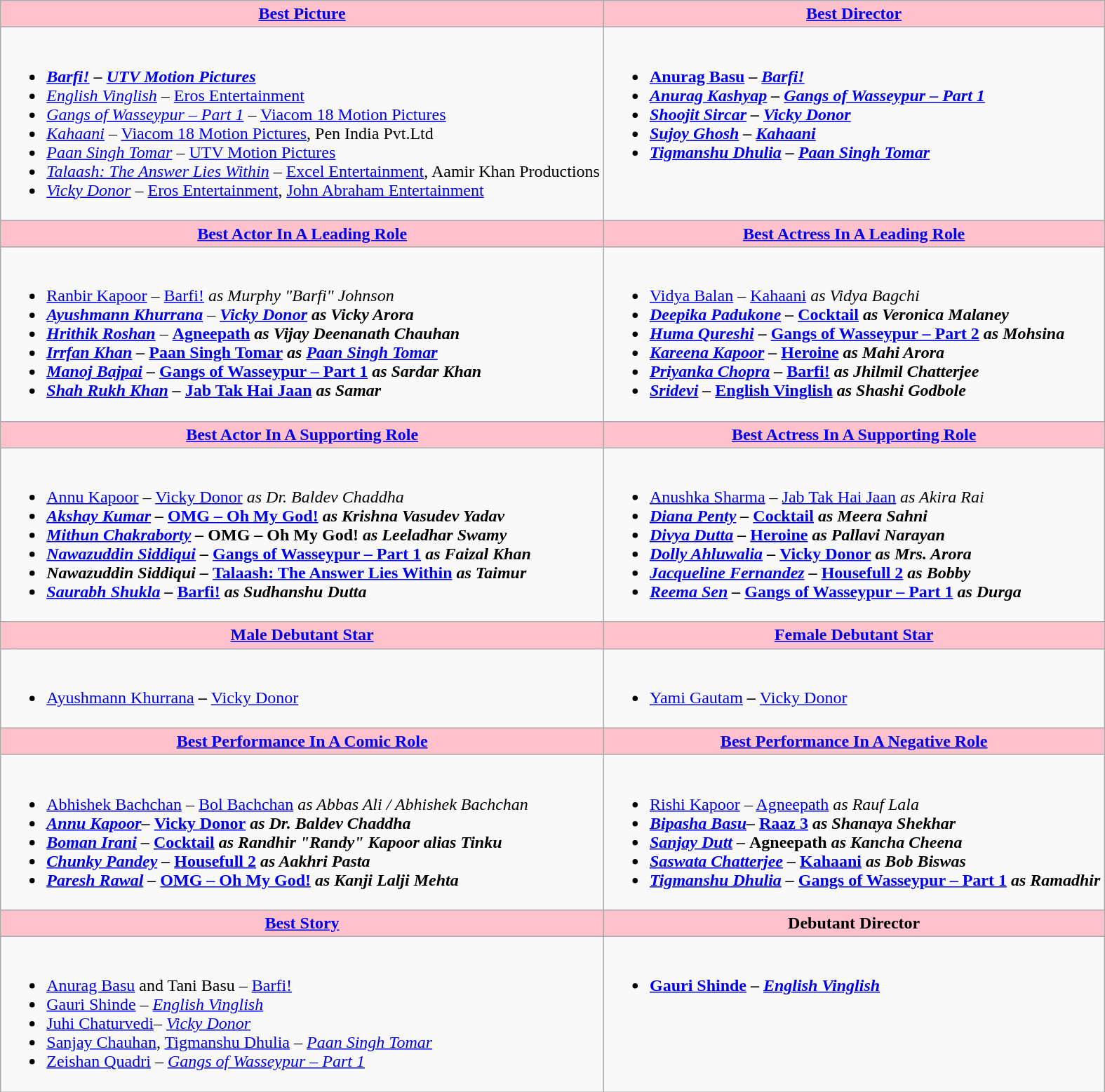<table class=wikitable style="width=150%">
<tr>
<th style="background:#FFC1CC;" ! style="width=50%"><a href='#'>Best Picture</a></th>
<th style="background:#FFC1CC;" ! style="width=50%"><a href='#'>Best Director</a></th>
</tr>
<tr>
<td valign="top"><br><ul><li><strong><em><a href='#'>Barfi!</a><strong> – </strong><a href='#'>UTV Motion Pictures</a></em></strong></li><li><em><a href='#'>English Vinglish</a></em> – <a href='#'>Eros Entertainment</a></li><li><em><a href='#'>Gangs of Wasseypur&nbsp;– Part 1</a></em> – <a href='#'>Viacom 18 Motion Pictures</a></li><li><em><a href='#'>Kahaani</a></em> – <a href='#'>Viacom 18 Motion Pictures</a>, Pen India Pvt.Ltd</li><li><em><a href='#'>Paan Singh Tomar</a></em> – <a href='#'>UTV Motion Pictures</a></li><li><em><a href='#'>Talaash: The Answer Lies Within</a></em> – <a href='#'>Excel Entertainment</a>, Aamir Khan Productions</li><li><em><a href='#'>Vicky Donor</a></em> – <a href='#'>Eros Entertainment</a>, <a href='#'>John Abraham Entertainment</a></li></ul></td>
<td valign="top"><br><ul><li><strong><a href='#'>Anurag Basu</a> – <em><a href='#'>Barfi!</a><strong><em></li><li><a href='#'>Anurag Kashyap</a> – </em><a href='#'>Gangs of Wasseypur&nbsp;– Part 1</a><em></li><li><a href='#'>Shoojit Sircar</a> – </em><a href='#'>Vicky Donor</a><em></li><li><a href='#'>Sujoy Ghosh</a> – </em><a href='#'>Kahaani</a><em></li><li><a href='#'>Tigmanshu Dhulia</a> – </em><a href='#'>Paan Singh Tomar</a><em></li></ul></td>
</tr>
<tr>
<th style="background:#FFC1CC;" ! style="width=50%"><a href='#'>Best Actor In A Leading Role</a></th>
<th style="background:#FFC1CC;" ! style="width=50%"><a href='#'>Best Actress In A Leading Role</a></th>
</tr>
<tr>
<td valign="top"><br><ul><li></strong><a href='#'>Ranbir Kapoor</a> – </em><a href='#'>Barfi!</a><em> as Murphy "Barfi" Johnson<strong></li><li><a href='#'>Ayushmann Khurrana</a> </strong>– <strong><a href='#'>Vicky Donor</a> as Vicky Arora</li><li><a href='#'>Hrithik Roshan</a> </strong>–<strong> </em><a href='#'>Agneepath</a><em> as Vijay Deenanath Chauhan</li><li><a href='#'>Irrfan Khan</a> – </em><a href='#'>Paan Singh Tomar</a><em> as <a href='#'>Paan Singh Tomar</a></li><li><a href='#'>Manoj Bajpai</a> – </em><a href='#'>Gangs of Wasseypur&nbsp;– Part 1</a><em> as Sardar Khan</li><li><a href='#'>Shah Rukh Khan</a> – </em><a href='#'>Jab Tak Hai Jaan</a><em> as Samar</li></ul></td>
<td valign="top"><br><ul><li></strong><a href='#'>Vidya Balan</a> – </em><a href='#'>Kahaani</a><em> as Vidya Bagchi<strong></li><li><a href='#'>Deepika Padukone</a> – </em><a href='#'>Cocktail</a><em> as Veronica Malaney</li><li><a href='#'>Huma Qureshi</a> – </em><a href='#'>Gangs of Wasseypur&nbsp;– Part 2</a><em> as Mohsina</li><li><a href='#'>Kareena Kapoor</a> – </em><a href='#'>Heroine</a><em> as Mahi Arora</li><li><a href='#'>Priyanka Chopra</a> – </em><a href='#'>Barfi!</a><em> as Jhilmil Chatterjee</li><li><a href='#'>Sridevi</a> – </em><a href='#'>English Vinglish</a><em> as Shashi Godbole</li></ul></td>
</tr>
<tr>
<th style="background:#FFC1CC;" ! style="width=50%"><a href='#'>Best Actor In A Supporting Role</a></th>
<th style="background:#FFC1CC;" ! style="width=50%"><a href='#'>Best Actress In A Supporting Role</a></th>
</tr>
<tr>
<td valign="top"><br><ul><li></strong><a href='#'>Annu Kapoor</a> – </em><a href='#'>Vicky Donor</a><em> as Dr. Baldev Chaddha<strong></li><li><a href='#'>Akshay Kumar</a> – </em><a href='#'>OMG&nbsp;– Oh My God!</a><em> as Krishna Vasudev Yadav</li><li><a href='#'>Mithun Chakraborty</a> – </em>OMG – Oh My God!<em> as Leeladhar Swamy</li><li><a href='#'>Nawazuddin Siddiqui</a> – <a href='#'></em>Gangs of Wasseypur – Part 1<em></a> as Faizal Khan</li><li>Nawazuddin Siddiqui – </em><a href='#'>Talaash: The Answer Lies Within</a><em> as Taimur</li><li><a href='#'>Saurabh Shukla</a> – </em><a href='#'>Barfi!</a><em> as Sudhanshu Dutta</li></ul></td>
<td valign="top"><br><ul><li></strong><a href='#'>Anushka Sharma</a> – </em><a href='#'>Jab Tak Hai Jaan</a><em> as Akira Rai<strong></li><li><a href='#'>Diana Penty</a> – </em><a href='#'>Cocktail</a><em> as Meera Sahni</li><li><a href='#'>Divya Dutta</a> – </em><a href='#'>Heroine</a><em> as Pallavi Narayan</li><li><a href='#'>Dolly Ahluwalia</a> – </em><a href='#'>Vicky Donor</a><em> as Mrs. Arora</li><li><a href='#'>Jacqueline Fernandez</a> – </em><a href='#'>Housefull 2</a><em> as Bobby</li><li><a href='#'>Reema Sen</a> – </em><a href='#'>Gangs of Wasseypur&nbsp;– Part 1</a><em> as Durga</li></ul></td>
</tr>
<tr>
<th style="background:#FFC1CC;" ! style="width=50%"><a href='#'>Male Debutant Star</a></th>
<th style="background:#FFC1CC;" ! style="width=50%"><a href='#'>Female Debutant Star</a></th>
</tr>
<tr>
<td valign="top"><br><ul><li></strong><a href='#'>Ayushmann Khurrana</a> <strong>– </strong><a href='#'>Vicky Donor</a><strong></li></ul></td>
<td valign="top"><br><ul><li></strong><a href='#'>Yami Gautam</a><strong> – </strong><a href='#'>Vicky Donor</a><strong></li></ul></td>
</tr>
<tr>
<th style="background:#FFC1CC;" ! style="width=50%"><a href='#'>Best Performance In A Comic Role</a></th>
<th style="background:#FFC1CC;" ! style="width=50%"><a href='#'>Best Performance In A Negative Role</a></th>
</tr>
<tr>
<td valign="top"><br><ul><li></strong><a href='#'>Abhishek Bachchan</a> – </em><a href='#'>Bol Bachchan</a><em> as Abbas Ali / Abhishek Bachchan<strong></li><li><a href='#'>Annu Kapoor</a>– </em><a href='#'>Vicky Donor</a><em> as Dr. Baldev Chaddha</li><li><a href='#'>Boman Irani</a> – </em><a href='#'>Cocktail</a><em> as Randhir "Randy" Kapoor alias Tinku</li><li><a href='#'>Chunky Pandey</a> – </em><a href='#'>Housefull 2</a><em> as Aakhri Pasta</li><li><a href='#'>Paresh Rawal</a> – </em><a href='#'>OMG&nbsp;– Oh My God!</a><em> as Kanji Lalji Mehta</li></ul></td>
<td valign="top"><br><ul><li></strong><a href='#'>Rishi Kapoor</a> – </em><a href='#'>Agneepath</a><em> as Rauf Lala<strong></li><li><a href='#'>Bipasha Basu</a>– </em><a href='#'>Raaz 3</a><em> as Shanaya Shekhar</li><li><a href='#'>Sanjay Dutt</a> – </em>Agneepath<em> as Kancha Cheena</li><li><a href='#'>Saswata Chatterjee</a> – </em><a href='#'>Kahaani</a><em> as Bob Biswas</li><li><a href='#'>Tigmanshu Dhulia</a> – </em><a href='#'>Gangs of Wasseypur&nbsp;– Part 1</a><em> as Ramadhir</li></ul></td>
</tr>
<tr>
<th style="background:#FFC1CC;" ! style="width=50%"><a href='#'>Best Story</a></th>
<th style="background:#FFC1CC;" ! style="width=50%">Debutant Director</th>
</tr>
<tr>
<td valign="top"><br><ul><li></strong><a href='#'>Anurag Basu</a> and Tani Basu – </em><a href='#'>Barfi!</a></em></strong></li><li><a href='#'>Gauri Shinde</a> – <em><a href='#'>English Vinglish</a></em></li><li><a href='#'>Juhi Chaturvedi</a>– <em><a href='#'>Vicky Donor</a></em></li><li><a href='#'>Sanjay Chauhan</a>, <a href='#'>Tigmanshu Dhulia</a> – <em><a href='#'>Paan Singh Tomar</a></em></li><li><a href='#'>Zeishan Quadri</a> – <em><a href='#'>Gangs of Wasseypur&nbsp;– Part 1</a></em></li></ul></td>
<td valign="top"><br><ul><li><strong><a href='#'>Gauri Shinde</a> – <em><a href='#'>English Vinglish</a><strong><em></li></ul></td>
</tr>
</table>
